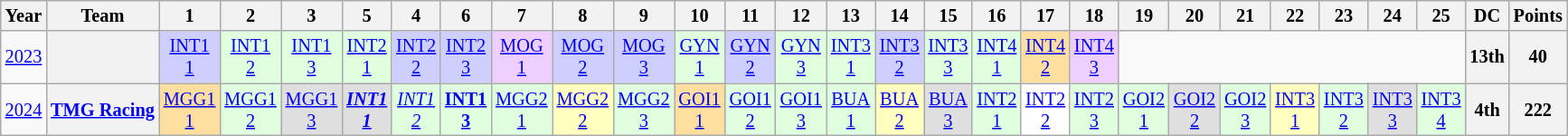<table class="wikitable" style="text-align:center; font-size:85%;">
<tr>
<th>Year</th>
<th>Team</th>
<th>1</th>
<th>2</th>
<th>3</th>
<th>5</th>
<th>4</th>
<th>6</th>
<th>7</th>
<th>8</th>
<th>9</th>
<th>10</th>
<th>11</th>
<th>12</th>
<th>13</th>
<th>14</th>
<th>15</th>
<th>16</th>
<th>17</th>
<th>18</th>
<th>19</th>
<th>20</th>
<th>21</th>
<th>22</th>
<th>23</th>
<th>24</th>
<th>25</th>
<th>DC</th>
<th>Points</th>
</tr>
<tr>
<td><a href='#'>2023</a></td>
<th></th>
<td style="background:#CFCFFF;"><a href='#'>INT1<br>1</a><br></td>
<td style="background:#DFFFDF;"><a href='#'>INT1<br>2</a><br> </td>
<td style="background:#DFFFDF;"><a href='#'>INT1<br>3</a><br></td>
<td style="background:#DFFFDF;"><a href='#'>INT2<br>1</a><br></td>
<td style="background:#CFCFFF;"><a href='#'>INT2<br>2</a> <br></td>
<td style="background:#CFCFFF;"><a href='#'>INT2<br>3</a><br></td>
<td style="background:#EFCFFF;"><a href='#'>MOG<br>1</a><br></td>
<td style="background:#CFCFFF;"><a href='#'>MOG<br>2</a><br></td>
<td style="background:#CFCFFF;"><a href='#'>MOG<br>3</a><br></td>
<td style="background:#DFFFDF;"><a href='#'>GYN<br>1</a><br></td>
<td style="background:#CFCFFF;"><a href='#'>GYN<br>2</a><br></td>
<td style="background:#DFFFDF;"><a href='#'>GYN<br>3</a><br></td>
<td style="background:#DFFFDF;"><a href='#'>INT3<br>1</a><br></td>
<td style="background:#CFCFFF;"><a href='#'>INT3<br>2</a><br></td>
<td style="background:#DFFFDF;"><a href='#'>INT3<br>3</a><br></td>
<td style="background:#DFFFDF;"><a href='#'>INT4<br>1</a><br></td>
<td style="background:#FFDF9F;"><a href='#'>INT4<br>2</a><br></td>
<td style="background:#EFCFFF;"><a href='#'>INT4<br>3</a><br></td>
<td colspan="7"></td>
<th>13th</th>
<th>40</th>
</tr>
<tr>
<td><a href='#'>2024</a></td>
<th><a href='#'>TMG Racing</a></th>
<td style="background:#FFDF9F;"><a href='#'>MGG1<br>1</a><br></td>
<td style="background:#DFFFDF;"><a href='#'>MGG1<br>2</a><br></td>
<td style="background:#DFDFDF;"><a href='#'>MGG1<br>3</a><br></td>
<td style="background:#DFDFDF;"><strong><em><a href='#'>INT1<br>1</a></em></strong><br></td>
<td style="background:#DFFFDF;"><em><a href='#'>INT1<br>2</a></em><br></td>
<td style="background:#DFFFDF;"><strong><a href='#'>INT1<br>3</a></strong><br></td>
<td style="background:#DFFFDF;"><a href='#'>MGG2<br>1</a><br></td>
<td style="background:#FFFFBF;"><a href='#'>MGG2<br>2</a><br></td>
<td style="background:#DFFFDF;"><a href='#'>MGG2<br>3</a><br></td>
<td style="background:#FFDF9F;"><a href='#'>GOI1<br>1</a><br></td>
<td style="background:#DFFFDF;"><a href='#'>GOI1<br>2</a><br></td>
<td style="background:#DFFFDF;"><a href='#'>GOI1<br>3</a><br></td>
<td style="background:#DFFFDF;"><a href='#'>BUA<br>1</a><br></td>
<td style="background:#FFFFBF;"><a href='#'>BUA<br>2</a><br></td>
<td style="background:#DFDFDF;"><a href='#'>BUA<br>3</a><br></td>
<td style="background:#DFFFDF;"><a href='#'>INT2<br>1</a><br></td>
<td style="background:#FFFFFF;"><a href='#'>INT2<br>2</a><br></td>
<td style="background:#DFFFDF;"><a href='#'>INT2<br>3</a><br></td>
<td style="background:#DFFFDF;"><a href='#'>GOI2<br>1</a><br></td>
<td style="background:#DFDFDF;"><a href='#'>GOI2<br>2</a><br></td>
<td style="background:#DFFFDF;"><a href='#'>GOI2<br>3</a><br></td>
<td style="background:#FFFFBF;"><a href='#'>INT3<br>1</a><br></td>
<td style="background:#DFFFDF;"><a href='#'>INT3<br>2</a><br></td>
<td style="background:#DFDFDF;"><a href='#'>INT3<br>3</a><br></td>
<td style="background:#DFFFDF;"><a href='#'>INT3<br>4</a><br></td>
<th>4th</th>
<th>222</th>
</tr>
</table>
